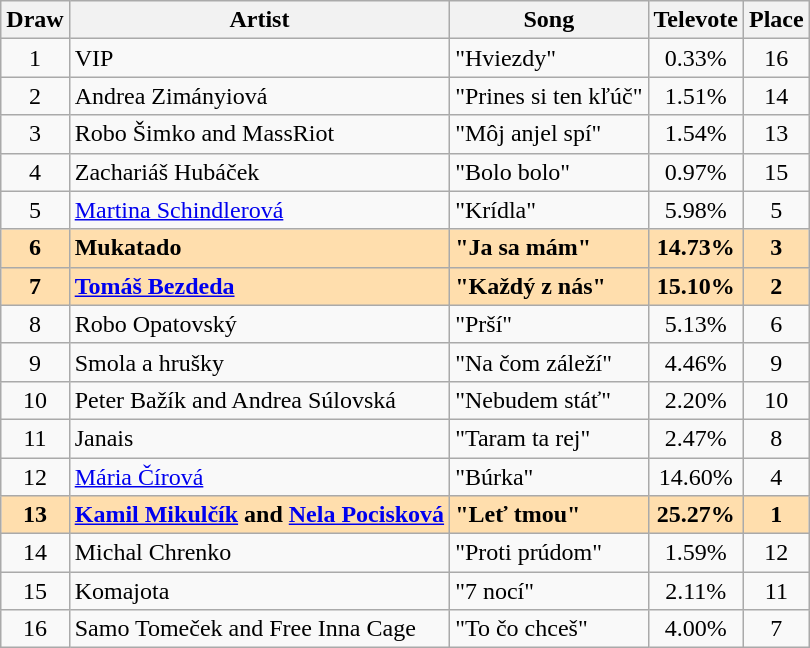<table class="sortable wikitable" style="margin: 1em auto 1em auto; text-align:center;">
<tr>
<th>Draw</th>
<th>Artist</th>
<th>Song</th>
<th>Televote</th>
<th>Place</th>
</tr>
<tr>
<td>1</td>
<td align="left">VIP</td>
<td align="left">"Hviezdy"</td>
<td>0.33%</td>
<td>16</td>
</tr>
<tr>
<td>2</td>
<td align="left">Andrea Zimányiová</td>
<td align="left">"Prines si ten kľúč"</td>
<td>1.51%</td>
<td>14</td>
</tr>
<tr>
<td>3</td>
<td align="left">Robo Šimko and MassRiot</td>
<td align="left">"Môj anjel spí"</td>
<td>1.54%</td>
<td>13</td>
</tr>
<tr>
<td>4</td>
<td align="left">Zachariáš Hubáček</td>
<td align="left">"Bolo bolo"</td>
<td>0.97%</td>
<td>15</td>
</tr>
<tr>
<td>5</td>
<td align="left"><a href='#'>Martina Schindlerová</a></td>
<td align="left">"Krídla"</td>
<td>5.98%</td>
<td>5</td>
</tr>
<tr style="font-weight:bold; background:navajowhite;">
<td>6</td>
<td align="left">Mukatado</td>
<td align="left">"Ja sa mám"</td>
<td>14.73%</td>
<td>3</td>
</tr>
<tr style="font-weight:bold; background:navajowhite;">
<td>7</td>
<td align="left"><a href='#'>Tomáš Bezdeda</a></td>
<td align="left">"Každý z nás"</td>
<td>15.10%</td>
<td>2</td>
</tr>
<tr>
<td>8</td>
<td align="left">Robo Opatovský</td>
<td align="left">"Prší"</td>
<td>5.13%</td>
<td>6</td>
</tr>
<tr>
<td>9</td>
<td align="left">Smola a hrušky</td>
<td align="left">"Na čom záleží"</td>
<td>4.46%</td>
<td>9</td>
</tr>
<tr>
<td>10</td>
<td align="left">Peter Bažík and Andrea Súlovská</td>
<td align="left">"Nebudem stáť"</td>
<td>2.20%</td>
<td>10</td>
</tr>
<tr>
<td>11</td>
<td align="left">Janais</td>
<td align="left">"Taram ta rej"</td>
<td>2.47%</td>
<td>8</td>
</tr>
<tr>
<td>12</td>
<td align="left"><a href='#'>Mária Čírová</a></td>
<td align="left">"Búrka"</td>
<td>14.60%</td>
<td>4</td>
</tr>
<tr style="font-weight:bold; background:navajowhite;">
<td>13</td>
<td align="left"><a href='#'>Kamil Mikulčík</a> and <a href='#'>Nela Pocisková</a></td>
<td align="left">"Leť tmou"</td>
<td>25.27%</td>
<td>1</td>
</tr>
<tr>
<td>14</td>
<td align="left">Michal Chrenko</td>
<td align="left">"Proti prúdom"</td>
<td>1.59%</td>
<td>12</td>
</tr>
<tr>
<td>15</td>
<td align="left">Komajota</td>
<td align="left">"7 nocí"</td>
<td>2.11%</td>
<td>11</td>
</tr>
<tr>
<td>16</td>
<td align="left">Samo Tomeček and Free Inna Cage</td>
<td align="left">"To čo chceš"</td>
<td>4.00%</td>
<td>7</td>
</tr>
</table>
